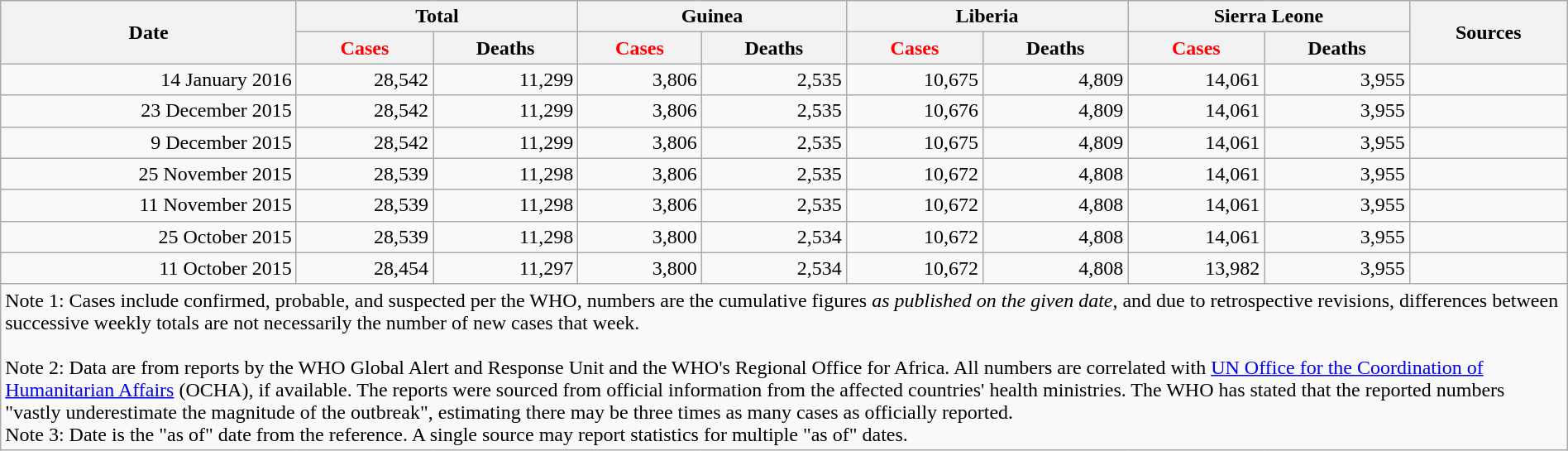<table class="wikitable" style="text-align:right; width:100%;">
<tr>
<th rowspan=2>Date</th>
<th colspan=2>Total</th>
<th colspan=2>Guinea</th>
<th colspan=2>Liberia</th>
<th colspan=2>Sierra Leone</th>
<th rowspan="2" style="width:120px;">Sources</th>
</tr>
<tr>
<th style="color: red;">Cases</th>
<th>Deaths</th>
<th style="color: red;">Cases</th>
<th>Deaths</th>
<th style="color: red;">Cases</th>
<th>Deaths</th>
<th style="color: red;">Cases</th>
<th>Deaths</th>
</tr>
<tr>
<td>14 January 2016</td>
<td>28,542</td>
<td>11,299</td>
<td>3,806</td>
<td>2,535</td>
<td>10,675</td>
<td>4,809</td>
<td>14,061</td>
<td>3,955</td>
<td></td>
</tr>
<tr>
<td>23 December 2015</td>
<td>28,542</td>
<td>11,299</td>
<td>3,806</td>
<td>2,535</td>
<td>10,676</td>
<td>4,809</td>
<td>14,061</td>
<td>3,955</td>
<td></td>
</tr>
<tr>
<td>9 December 2015</td>
<td>28,542</td>
<td>11,299</td>
<td>3,806</td>
<td>2,535</td>
<td>10,675</td>
<td>4,809</td>
<td>14,061</td>
<td>3,955</td>
<td></td>
</tr>
<tr>
<td>25 November 2015</td>
<td>28,539</td>
<td>11,298</td>
<td>3,806</td>
<td>2,535</td>
<td>10,672</td>
<td>4,808</td>
<td>14,061</td>
<td>3,955</td>
<td></td>
</tr>
<tr>
<td>11 November 2015</td>
<td>28,539</td>
<td>11,298</td>
<td>3,806</td>
<td>2,535</td>
<td>10,672</td>
<td>4,808</td>
<td>14,061</td>
<td>3,955</td>
<td></td>
</tr>
<tr>
<td>25 October 2015</td>
<td>28,539</td>
<td>11,298</td>
<td>3,800</td>
<td>2,534</td>
<td>10,672</td>
<td>4,808</td>
<td>14,061</td>
<td>3,955</td>
<td></td>
</tr>
<tr>
<td>11 October 2015</td>
<td>28,454</td>
<td>11,297</td>
<td>3,800</td>
<td>2,534</td>
<td>10,672</td>
<td>4,808</td>
<td>13,982</td>
<td>3,955</td>
<td></td>
</tr>
<tr>
<td colspan="10" style="text-align:left">Note 1: Cases include confirmed, probable, and suspected per the WHO, numbers are the cumulative figures <em>as published on the given date</em>, and due to retrospective revisions, differences between successive weekly totals are not necessarily the number of new cases that week.<br><br>Note 2: Data are from reports by the WHO Global Alert and Response Unit and the WHO's Regional Office for Africa. All numbers are correlated with <a href='#'>UN Office for the Coordination of Humanitarian Affairs</a> (OCHA), if available. The reports were sourced from official information from the affected countries' health ministries. The WHO has stated that the reported numbers "vastly underestimate the magnitude of the outbreak", estimating there may be three times as many cases as officially reported.<br>Note 3: Date is the "as of" date from the reference. A single source may report statistics for multiple "as of" dates.</td>
</tr>
</table>
